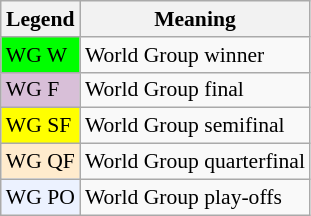<table class=wikitable style=font-size:90%>
<tr>
<th>Legend</th>
<th>Meaning</th>
</tr>
<tr>
<td bgcolor=lime>WG W</td>
<td>World Group winner</td>
</tr>
<tr>
<td bgcolor=thistle>WG F</td>
<td>World Group final</td>
</tr>
<tr>
<td bgcolor=yellow>WG SF</td>
<td>World Group semifinal</td>
</tr>
<tr>
<td bgcolor=ffebcd>WG QF</td>
<td>World Group quarterfinal</td>
</tr>
<tr>
<td bgcolor=ecf2ff>WG PO</td>
<td>World Group play-offs</td>
</tr>
</table>
